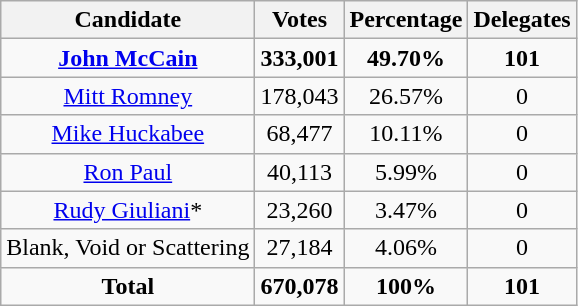<table class="wikitable" style="text-align:center;">
<tr>
<th>Candidate</th>
<th>Votes</th>
<th>Percentage</th>
<th>Delegates</th>
</tr>
<tr>
<td><strong><a href='#'>John McCain</a></strong></td>
<td><strong>333,001</strong></td>
<td><strong>49.70%</strong></td>
<td><strong>101</strong></td>
</tr>
<tr>
<td><a href='#'>Mitt Romney</a></td>
<td>178,043</td>
<td>26.57%</td>
<td>0</td>
</tr>
<tr>
<td><a href='#'>Mike Huckabee</a></td>
<td>68,477</td>
<td>10.11%</td>
<td>0</td>
</tr>
<tr>
<td><a href='#'>Ron Paul</a></td>
<td>40,113</td>
<td>5.99%</td>
<td>0</td>
</tr>
<tr>
<td><a href='#'>Rudy Giuliani</a>*</td>
<td>23,260</td>
<td>3.47%</td>
<td>0</td>
</tr>
<tr>
<td>Blank, Void or Scattering</td>
<td>27,184</td>
<td>4.06%</td>
<td>0</td>
</tr>
<tr>
<td><strong>Total</strong></td>
<td><strong>670,078</strong></td>
<td><strong>100%</strong></td>
<td><strong>101</strong></td>
</tr>
</table>
